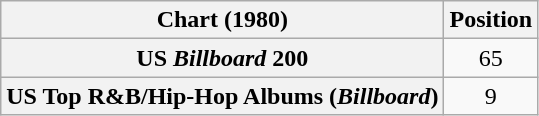<table class="wikitable sortable plainrowheaders" style="text-align:center">
<tr>
<th>Chart (1980)</th>
<th>Position</th>
</tr>
<tr>
<th scope="row">US <em>Billboard</em> 200</th>
<td>65</td>
</tr>
<tr>
<th scope="row">US Top R&B/Hip-Hop Albums (<em>Billboard</em>)</th>
<td>9</td>
</tr>
</table>
